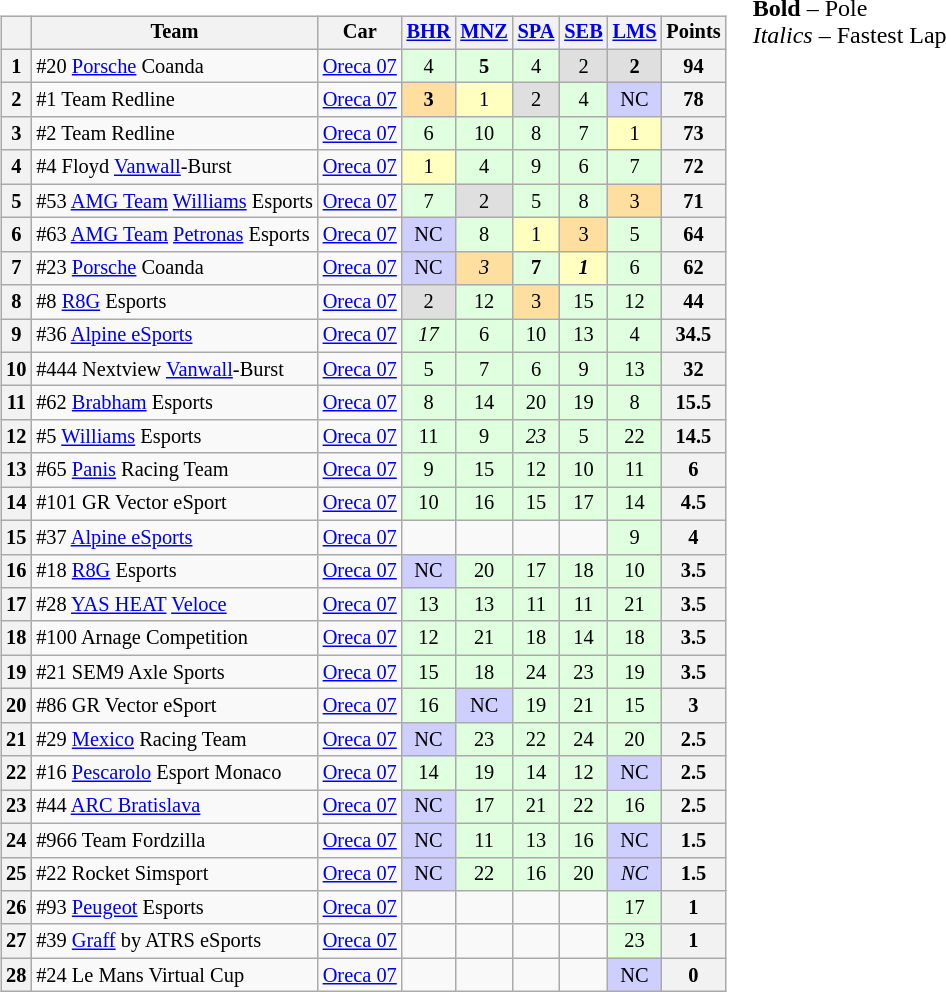<table>
<tr>
<td><br><table class="wikitable" style="font-size:85%; text-align:center;">
<tr>
<th></th>
<th>Team</th>
<th>Car</th>
<th><a href='#'>BHR</a><br></th>
<th><a href='#'>MNZ</a><br></th>
<th><a href='#'>SPA</a><br></th>
<th><a href='#'>SEB</a><br></th>
<th><a href='#'>LMS</a><br></th>
<th>Points</th>
</tr>
<tr>
<th>1</th>
<td align="left"> #20 <a href='#'>Porsche</a> Coanda</td>
<td align="left"><a href='#'>Oreca 07</a></td>
<td style="background:#dfffdf;">4</td>
<td style="background:#dfffdf;"><strong>5</strong></td>
<td style="background:#dfffdf;">4</td>
<td style="background:#dfdfdf;">2</td>
<td style="background:#dfdfdf;"><strong>2</strong></td>
<th>94</th>
</tr>
<tr>
<th>2</th>
<td align="left"> #1 Team Redline</td>
<td align="left"><a href='#'>Oreca 07</a></td>
<td style="background:#ffdf9f;"><strong>3</strong></td>
<td style="background:#ffffbf;">1</td>
<td style="background:#dfdfdf;">2</td>
<td style="background:#dfffdf;">4</td>
<td style="background:#CFCFFF;">NC</td>
<th>78</th>
</tr>
<tr>
<th>3</th>
<td align="left"> #2 Team Redline</td>
<td align="left"><a href='#'>Oreca 07</a></td>
<td style="background:#dfffdf;">6</td>
<td style="background:#dfffdf;">10</td>
<td style="background:#dfffdf;">8</td>
<td style="background:#dfffdf;">7</td>
<td style="background:#ffffbf;">1</td>
<th>73</th>
</tr>
<tr>
<th>4</th>
<td align="left"> #4 Floyd <a href='#'>Vanwall</a>-Burst</td>
<td align="left"><a href='#'>Oreca 07</a></td>
<td style="background:#ffffbf;">1</td>
<td style="background:#dfffdf;">4</td>
<td style="background:#dfffdf;">9</td>
<td style="background:#dfffdf;">6</td>
<td style="background:#dfffdf;">7</td>
<th>72</th>
</tr>
<tr>
<th>5</th>
<td align="left"> #53 <a href='#'>AMG Team</a> <a href='#'>Williams</a> Esports</td>
<td align="left"><a href='#'>Oreca 07</a></td>
<td style="background:#dfffdf;">7</td>
<td style="background:#dfdfdf;">2</td>
<td style="background:#dfffdf;">5</td>
<td style="background:#dfffdf;">8</td>
<td style="background:#ffdf9f;">3</td>
<th>71</th>
</tr>
<tr>
<th>6</th>
<td align="left"> #63 <a href='#'>AMG Team</a> <a href='#'>Petronas</a> Esports</td>
<td align="left"><a href='#'>Oreca 07</a></td>
<td style="background:#CFCFFF;">NC</td>
<td style="background:#dfffdf;">8</td>
<td style="background:#ffffbf;">1</td>
<td style="background:#ffdf9f;">3</td>
<td style="background:#dfffdf;">5</td>
<th>64</th>
</tr>
<tr>
<th>7</th>
<td align="left"> #23 <a href='#'>Porsche</a> Coanda</td>
<td align="left"><a href='#'>Oreca 07</a></td>
<td style="background:#CFCFFF;">NC</td>
<td style="background:#ffdf9f;"><em>3</em></td>
<td style="background:#dfffdf;"><strong>7</strong></td>
<td style="background:#ffffbf;"><strong><em>1</em></strong></td>
<td style="background:#dfffdf;">6</td>
<th>62</th>
</tr>
<tr>
<th>8</th>
<td align="left"> #8 <a href='#'>R8G</a> Esports</td>
<td align="left"><a href='#'>Oreca 07</a></td>
<td style="background:#dfdfdf;">2</td>
<td style="background:#dfffdf;">12</td>
<td style="background:#ffdf9f;">3</td>
<td style="background:#dfffdf;">15</td>
<td style="background:#dfffdf;">12</td>
<th>44</th>
</tr>
<tr>
<th>9</th>
<td align="left"> #36 <a href='#'>Alpine eSports</a></td>
<td align="left"><a href='#'>Oreca 07</a></td>
<td style="background:#dfffdf;"><em>17</em></td>
<td style="background:#dfffdf;">6</td>
<td style="background:#dfffdf;">10</td>
<td style="background:#dfffdf;">13</td>
<td style="background:#dfffdf;">4</td>
<th>34.5</th>
</tr>
<tr>
<th>10</th>
<td align="left"> #444 Nextview <a href='#'>Vanwall</a>-Burst</td>
<td align="left"><a href='#'>Oreca 07</a></td>
<td style="background:#dfffdf;">5</td>
<td style="background:#dfffdf;">7</td>
<td style="background:#dfffdf;">6</td>
<td style="background:#dfffdf;">9</td>
<td style="background:#dfffdf;">13</td>
<th>32</th>
</tr>
<tr>
<th>11</th>
<td align="left"> #62 <a href='#'>Brabham</a> Esports</td>
<td align="left"><a href='#'>Oreca 07</a></td>
<td style="background:#dfffdf;">8</td>
<td style="background:#dfffdf;">14</td>
<td style="background:#dfffdf;">20</td>
<td style="background:#dfffdf;">19</td>
<td style="background:#dfffdf;">8</td>
<th>15.5</th>
</tr>
<tr>
<th>12</th>
<td align="left"> #5 <a href='#'>Williams</a> Esports</td>
<td align="left"><a href='#'>Oreca 07</a></td>
<td style="background:#dfffdf;">11</td>
<td style="background:#dfffdf;">9</td>
<td style="background:#dfffdf;"><em>23</em></td>
<td style="background:#dfffdf;">5</td>
<td style="background:#dfffdf;">22</td>
<th>14.5</th>
</tr>
<tr>
<th>13</th>
<td align="left"> #65 <a href='#'>Panis</a> Racing Team</td>
<td align="left"><a href='#'>Oreca 07</a></td>
<td style="background:#dfffdf;">9</td>
<td style="background:#dfffdf;">15</td>
<td style="background:#dfffdf;">12</td>
<td style="background:#dfffdf;">10</td>
<td style="background:#dfffdf;">11</td>
<th>6</th>
</tr>
<tr>
<th>14</th>
<td align="left"> #101 GR Vector eSport</td>
<td align="left"><a href='#'>Oreca 07</a></td>
<td style="background:#dfffdf;">10</td>
<td style="background:#dfffdf;">16</td>
<td style="background:#dfffdf;">15</td>
<td style="background:#dfffdf;">17</td>
<td style="background:#dfffdf;">14</td>
<th>4.5</th>
</tr>
<tr>
<th>15</th>
<td align="left"> #37 <a href='#'>Alpine eSports</a></td>
<td align="left"><a href='#'>Oreca 07</a></td>
<td></td>
<td></td>
<td></td>
<td></td>
<td style="background:#dfffdf;">9</td>
<th>4</th>
</tr>
<tr>
<th>16</th>
<td align="left"> #18 <a href='#'>R8G</a> Esports</td>
<td align="left"><a href='#'>Oreca 07</a></td>
<td style="background:#CFCFFF;">NC</td>
<td style="background:#dfffdf;">20</td>
<td style="background:#dfffdf;">17</td>
<td style="background:#dfffdf;">18</td>
<td style="background:#dfffdf;">10</td>
<th>3.5</th>
</tr>
<tr>
<th>17</th>
<td align="left"> #28 <a href='#'>YAS HEAT</a> <a href='#'>Veloce</a></td>
<td align="left"><a href='#'>Oreca 07</a></td>
<td style="background:#dfffdf;">13</td>
<td style="background:#dfffdf;">13</td>
<td style="background:#dfffdf;">11</td>
<td style="background:#dfffdf;">11</td>
<td style="background:#dfffdf;">21</td>
<th>3.5</th>
</tr>
<tr>
<th>18</th>
<td align="left"> #100 Arnage Competition</td>
<td align="left"><a href='#'>Oreca 07</a></td>
<td style="background:#dfffdf;">12</td>
<td style="background:#dfffdf;">21</td>
<td style="background:#dfffdf;">18</td>
<td style="background:#dfffdf;">14</td>
<td style="background:#dfffdf;">18</td>
<th>3.5</th>
</tr>
<tr>
<th>19</th>
<td align="left"> #21 SEM9 Axle Sports</td>
<td align="left"><a href='#'>Oreca 07</a></td>
<td style="background:#dfffdf;">15</td>
<td style="background:#dfffdf;">18</td>
<td style="background:#dfffdf;">24</td>
<td style="background:#dfffdf;">23</td>
<td style="background:#dfffdf;">19</td>
<th>3.5</th>
</tr>
<tr>
<th>20</th>
<td align="left"> #86 GR Vector eSport</td>
<td align="left"><a href='#'>Oreca 07</a></td>
<td style="background:#dfffdf;">16</td>
<td style="background:#CFCFFF;">NC</td>
<td style="background:#dfffdf;">19</td>
<td style="background:#dfffdf;">21</td>
<td style="background:#dfffdf;">15</td>
<th>3</th>
</tr>
<tr>
<th>21</th>
<td align="left"> #29 <a href='#'>Mexico</a> Racing Team</td>
<td align="left"><a href='#'>Oreca 07</a></td>
<td style="background:#CFCFFF;">NC</td>
<td style="background:#dfffdf;">23</td>
<td style="background:#dfffdf;">22</td>
<td style="background:#dfffdf;">24</td>
<td style="background:#dfffdf;">20</td>
<th>2.5</th>
</tr>
<tr>
<th>22</th>
<td align="left"> #16 <a href='#'>Pescarolo</a> Esport Monaco</td>
<td align="left"><a href='#'>Oreca 07</a></td>
<td style="background:#dfffdf;">14</td>
<td style="background:#dfffdf;">19</td>
<td style="background:#dfffdf;">14</td>
<td style="background:#dfffdf;">12</td>
<td style="background:#CFCFFF;">NC</td>
<th>2.5</th>
</tr>
<tr>
<th>23</th>
<td align="left"> #44 <a href='#'>ARC Bratislava</a></td>
<td align="left"><a href='#'>Oreca 07</a></td>
<td style="background:#CFCFFF;">NC</td>
<td style="background:#dfffdf;">17</td>
<td style="background:#dfffdf;">21</td>
<td style="background:#dfffdf;">22</td>
<td style="background:#dfffdf;">16</td>
<th>2.5</th>
</tr>
<tr>
<th>24</th>
<td align="left"> #966 Team Fordzilla</td>
<td align="left"><a href='#'>Oreca 07</a></td>
<td style="background:#CFCFFF;">NC</td>
<td style="background:#dfffdf;">11</td>
<td style="background:#dfffdf;">13</td>
<td style="background:#dfffdf;">16</td>
<td style="background:#CFCFFF;">NC</td>
<th>1.5</th>
</tr>
<tr>
<th>25</th>
<td align="left"> #22 Rocket Simsport</td>
<td align="left"><a href='#'>Oreca 07</a></td>
<td style="background:#CFCFFF;">NC</td>
<td style="background:#dfffdf;">22</td>
<td style="background:#dfffdf;">16</td>
<td style="background:#dfffdf;">20</td>
<td style="background:#CFCFFF;"><em>NC</em></td>
<th>1.5</th>
</tr>
<tr>
<th>26</th>
<td align="left"> #93 <a href='#'>Peugeot</a> Esports</td>
<td align="left"><a href='#'>Oreca 07</a></td>
<td></td>
<td></td>
<td></td>
<td></td>
<td style="background:#dfffdf;">17</td>
<th>1</th>
</tr>
<tr>
<th>27</th>
<td align="left"> #39 <a href='#'>Graff</a> by ATRS eSports</td>
<td align="left"><a href='#'>Oreca 07</a></td>
<td></td>
<td></td>
<td></td>
<td></td>
<td style="background:#dfffdf;">23</td>
<th>1</th>
</tr>
<tr>
<th>28</th>
<td align="left"> #24 Le Mans Virtual Cup</td>
<td align="left"><a href='#'>Oreca 07</a></td>
<td></td>
<td></td>
<td></td>
<td></td>
<td style="background:#CFCFFF;">NC</td>
<th>0</th>
</tr>
</table>
</td>
<td valign="top"><br><span><strong>Bold</strong> – Pole</span>
<br>
<span><em>Italics</em> – Fastest Lap</span></td>
</tr>
</table>
